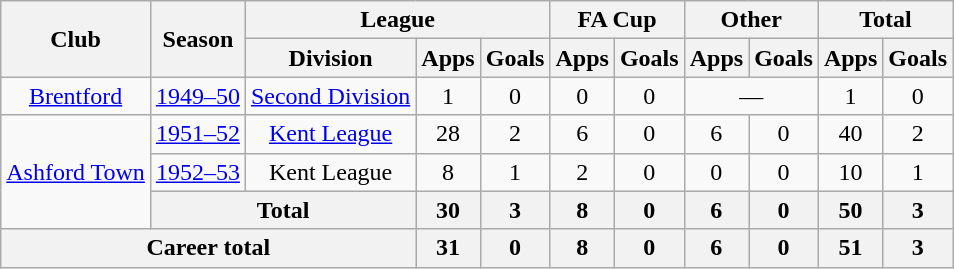<table class="wikitable" style="text-align: center;">
<tr>
<th rowspan="2">Club</th>
<th rowspan="2">Season</th>
<th colspan="3">League</th>
<th colspan="2">FA Cup</th>
<th colspan="2">Other</th>
<th colspan="2">Total</th>
</tr>
<tr>
<th>Division</th>
<th>Apps</th>
<th>Goals</th>
<th>Apps</th>
<th>Goals</th>
<th>Apps</th>
<th>Goals</th>
<th>Apps</th>
<th>Goals</th>
</tr>
<tr>
<td><a href='#'>Brentford</a></td>
<td><a href='#'>1949–50</a></td>
<td><a href='#'>Second Division</a></td>
<td>1</td>
<td>0</td>
<td>0</td>
<td>0</td>
<td colspan="2">―</td>
<td>1</td>
<td>0</td>
</tr>
<tr>
<td rowspan="3"><a href='#'>Ashford Town</a></td>
<td><a href='#'>1951–52</a></td>
<td><a href='#'>Kent League</a></td>
<td>28</td>
<td>2</td>
<td>6</td>
<td>0</td>
<td>6</td>
<td>0</td>
<td>40</td>
<td>2</td>
</tr>
<tr>
<td><a href='#'>1952–53</a></td>
<td>Kent League</td>
<td>8</td>
<td>1</td>
<td>2</td>
<td>0</td>
<td>0</td>
<td>0</td>
<td>10</td>
<td>1</td>
</tr>
<tr>
<th colspan="2">Total</th>
<th>30</th>
<th>3</th>
<th>8</th>
<th>0</th>
<th>6</th>
<th>0</th>
<th>50</th>
<th>3</th>
</tr>
<tr>
<th colspan="3">Career total</th>
<th>31</th>
<th>0</th>
<th>8</th>
<th>0</th>
<th>6</th>
<th>0</th>
<th>51</th>
<th>3</th>
</tr>
</table>
